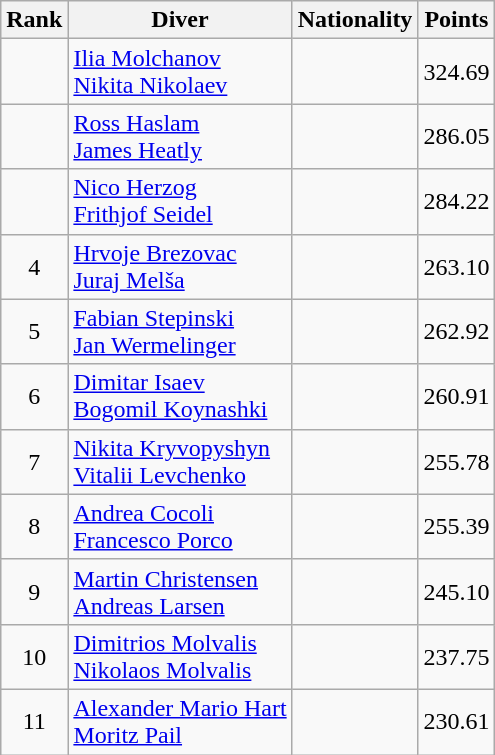<table class="wikitable sortable" style="text-align:center">
<tr>
<th>Rank</th>
<th>Diver</th>
<th>Nationality</th>
<th>Points</th>
</tr>
<tr>
<td></td>
<td align=left><a href='#'>Ilia Molchanov</a><br><a href='#'>Nikita Nikolaev</a></td>
<td align=left></td>
<td>324.69</td>
</tr>
<tr>
<td></td>
<td align=left><a href='#'>Ross Haslam</a><br><a href='#'>James Heatly</a></td>
<td align=left></td>
<td>286.05</td>
</tr>
<tr>
<td></td>
<td align=left><a href='#'>Nico Herzog</a><br><a href='#'>Frithjof Seidel</a></td>
<td align=left></td>
<td>284.22</td>
</tr>
<tr>
<td>4</td>
<td align=left><a href='#'>Hrvoje Brezovac</a><br><a href='#'>Juraj Melša</a></td>
<td align=left></td>
<td>263.10</td>
</tr>
<tr>
<td>5</td>
<td align=left><a href='#'>Fabian Stepinski</a><br><a href='#'>Jan Wermelinger</a></td>
<td align=left></td>
<td>262.92</td>
</tr>
<tr>
<td>6</td>
<td align=left><a href='#'>Dimitar Isaev</a><br><a href='#'>Bogomil Koynashki</a></td>
<td align=left></td>
<td>260.91</td>
</tr>
<tr>
<td>7</td>
<td align=left><a href='#'>Nikita Kryvopyshyn</a><br><a href='#'>Vitalii Levchenko</a></td>
<td align=left></td>
<td>255.78</td>
</tr>
<tr>
<td>8</td>
<td align=left><a href='#'>Andrea Cocoli</a><br><a href='#'>Francesco Porco</a></td>
<td align=left></td>
<td>255.39</td>
</tr>
<tr>
<td>9</td>
<td align=left><a href='#'>Martin Christensen</a><br><a href='#'>Andreas Larsen</a></td>
<td align=left></td>
<td>245.10</td>
</tr>
<tr>
<td>10</td>
<td align=left><a href='#'>Dimitrios Molvalis</a><br><a href='#'>Nikolaos Molvalis</a></td>
<td align=left></td>
<td>237.75</td>
</tr>
<tr>
<td>11</td>
<td align=left><a href='#'>Alexander Mario Hart</a><br><a href='#'>Moritz Pail</a></td>
<td align=left></td>
<td>230.61</td>
</tr>
</table>
